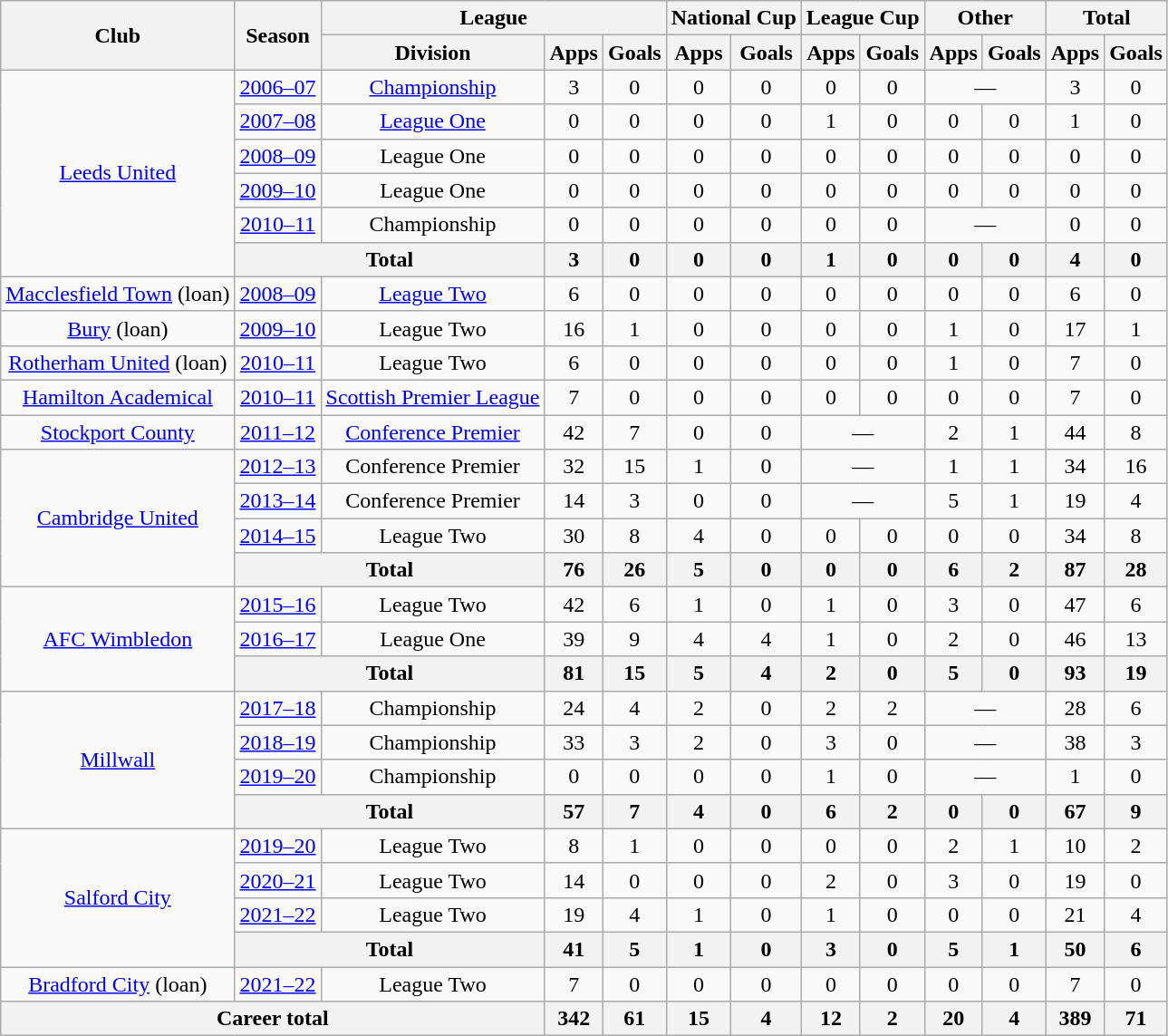<table class="wikitable" style="text-align:center">
<tr>
<th rowspan="2">Club</th>
<th rowspan="2">Season</th>
<th colspan="3">League</th>
<th colspan="2">National Cup</th>
<th colspan="2">League Cup</th>
<th colspan="2">Other</th>
<th colspan="2">Total</th>
</tr>
<tr>
<th>Division</th>
<th>Apps</th>
<th>Goals</th>
<th>Apps</th>
<th>Goals</th>
<th>Apps</th>
<th>Goals</th>
<th>Apps</th>
<th>Goals</th>
<th>Apps</th>
<th>Goals</th>
</tr>
<tr>
<td rowspan="6"><a href='#'>Leeds United</a></td>
<td><a href='#'>2006–07</a></td>
<td><a href='#'>Championship</a></td>
<td>3</td>
<td>0</td>
<td>0</td>
<td>0</td>
<td>0</td>
<td>0</td>
<td colspan="2">—</td>
<td>3</td>
<td>0</td>
</tr>
<tr>
<td><a href='#'>2007–08</a></td>
<td><a href='#'>League One</a></td>
<td>0</td>
<td>0</td>
<td>0</td>
<td>0</td>
<td>1</td>
<td>0</td>
<td>0</td>
<td>0</td>
<td>1</td>
<td>0</td>
</tr>
<tr>
<td><a href='#'>2008–09</a></td>
<td>League One</td>
<td>0</td>
<td>0</td>
<td>0</td>
<td>0</td>
<td>0</td>
<td>0</td>
<td>0</td>
<td>0</td>
<td>0</td>
<td>0</td>
</tr>
<tr>
<td><a href='#'>2009–10</a></td>
<td>League One</td>
<td>0</td>
<td>0</td>
<td>0</td>
<td>0</td>
<td>0</td>
<td>0</td>
<td>0</td>
<td>0</td>
<td>0</td>
<td>0</td>
</tr>
<tr>
<td><a href='#'>2010–11</a></td>
<td>Championship</td>
<td>0</td>
<td>0</td>
<td>0</td>
<td>0</td>
<td>0</td>
<td>0</td>
<td colspan="2">—</td>
<td>0</td>
<td>0</td>
</tr>
<tr>
<th colspan="2">Total</th>
<th>3</th>
<th>0</th>
<th>0</th>
<th>0</th>
<th>1</th>
<th>0</th>
<th>0</th>
<th>0</th>
<th>4</th>
<th>0</th>
</tr>
<tr>
<td><a href='#'>Macclesfield Town</a> (loan)</td>
<td><a href='#'>2008–09</a></td>
<td><a href='#'>League Two</a></td>
<td>6</td>
<td>0</td>
<td>0</td>
<td>0</td>
<td>0</td>
<td>0</td>
<td>0</td>
<td>0</td>
<td>6</td>
<td>0</td>
</tr>
<tr>
<td><a href='#'>Bury</a> (loan)</td>
<td><a href='#'>2009–10</a></td>
<td>League Two</td>
<td>16</td>
<td>1</td>
<td>0</td>
<td>0</td>
<td>0</td>
<td>0</td>
<td>1</td>
<td>0</td>
<td>17</td>
<td>1</td>
</tr>
<tr>
<td><a href='#'>Rotherham United</a> (loan)</td>
<td><a href='#'>2010–11</a></td>
<td>League Two</td>
<td>6</td>
<td>0</td>
<td>0</td>
<td>0</td>
<td>0</td>
<td>0</td>
<td>1</td>
<td>0</td>
<td>7</td>
<td>0</td>
</tr>
<tr>
<td><a href='#'>Hamilton Academical</a></td>
<td><a href='#'>2010–11</a></td>
<td><a href='#'>Scottish Premier League</a></td>
<td>7</td>
<td>0</td>
<td>0</td>
<td>0</td>
<td>0</td>
<td>0</td>
<td>0</td>
<td>0</td>
<td>7</td>
<td>0</td>
</tr>
<tr>
<td><a href='#'>Stockport County</a></td>
<td><a href='#'>2011–12</a></td>
<td><a href='#'>Conference Premier</a></td>
<td>42</td>
<td>7</td>
<td>0</td>
<td>0</td>
<td colspan="2">—</td>
<td>2</td>
<td>1</td>
<td>44</td>
<td>8</td>
</tr>
<tr>
<td rowspan="4"><a href='#'>Cambridge United</a></td>
<td><a href='#'>2012–13</a></td>
<td>Conference Premier</td>
<td>32</td>
<td>15</td>
<td>1</td>
<td>0</td>
<td colspan="2">—</td>
<td>1</td>
<td>1</td>
<td>34</td>
<td>16</td>
</tr>
<tr>
<td><a href='#'>2013–14</a></td>
<td>Conference Premier</td>
<td>14</td>
<td>3</td>
<td>0</td>
<td>0</td>
<td colspan="2">—</td>
<td>5</td>
<td>1</td>
<td>19</td>
<td>4</td>
</tr>
<tr>
<td><a href='#'>2014–15</a></td>
<td>League Two</td>
<td>30</td>
<td>8</td>
<td>4</td>
<td>0</td>
<td>0</td>
<td>0</td>
<td>0</td>
<td>0</td>
<td>34</td>
<td>8</td>
</tr>
<tr>
<th colspan="2">Total</th>
<th>76</th>
<th>26</th>
<th>5</th>
<th>0</th>
<th>0</th>
<th>0</th>
<th>6</th>
<th>2</th>
<th>87</th>
<th>28</th>
</tr>
<tr>
<td rowspan="3"><a href='#'>AFC Wimbledon</a></td>
<td><a href='#'>2015–16</a></td>
<td>League Two</td>
<td>42</td>
<td>6</td>
<td>1</td>
<td>0</td>
<td>1</td>
<td>0</td>
<td>3</td>
<td>0</td>
<td>47</td>
<td>6</td>
</tr>
<tr>
<td><a href='#'>2016–17</a></td>
<td>League One</td>
<td>39</td>
<td>9</td>
<td>4</td>
<td>4</td>
<td>1</td>
<td>0</td>
<td>2</td>
<td>0</td>
<td>46</td>
<td>13</td>
</tr>
<tr>
<th colspan="2">Total</th>
<th>81</th>
<th>15</th>
<th>5</th>
<th>4</th>
<th>2</th>
<th>0</th>
<th>5</th>
<th>0</th>
<th>93</th>
<th>19</th>
</tr>
<tr>
<td rowspan="4"><a href='#'>Millwall</a></td>
<td><a href='#'>2017–18</a></td>
<td>Championship</td>
<td>24</td>
<td>4</td>
<td>2</td>
<td>0</td>
<td>2</td>
<td>2</td>
<td colspan="2">—</td>
<td>28</td>
<td>6</td>
</tr>
<tr>
<td><a href='#'>2018–19</a></td>
<td>Championship</td>
<td>33</td>
<td>3</td>
<td>2</td>
<td>0</td>
<td>3</td>
<td>0</td>
<td colspan="2">—</td>
<td>38</td>
<td>3</td>
</tr>
<tr>
<td><a href='#'>2019–20</a></td>
<td>Championship</td>
<td>0</td>
<td>0</td>
<td>0</td>
<td>0</td>
<td>1</td>
<td>0</td>
<td colspan="2">—</td>
<td>1</td>
<td>0</td>
</tr>
<tr>
<th colspan="2">Total</th>
<th>57</th>
<th>7</th>
<th>4</th>
<th>0</th>
<th>6</th>
<th>2</th>
<th>0</th>
<th>0</th>
<th>67</th>
<th>9</th>
</tr>
<tr>
<td rowspan="4"><a href='#'>Salford City</a></td>
<td><a href='#'>2019–20</a></td>
<td>League Two</td>
<td>8</td>
<td>1</td>
<td>0</td>
<td>0</td>
<td>0</td>
<td>0</td>
<td>2</td>
<td>1</td>
<td>10</td>
<td>2</td>
</tr>
<tr>
<td><a href='#'>2020–21</a></td>
<td>League Two</td>
<td>14</td>
<td>0</td>
<td>0</td>
<td>0</td>
<td>2</td>
<td>0</td>
<td>3</td>
<td>0</td>
<td>19</td>
<td>0</td>
</tr>
<tr>
<td><a href='#'>2021–22</a></td>
<td>League Two</td>
<td>19</td>
<td>4</td>
<td>1</td>
<td>0</td>
<td>1</td>
<td>0</td>
<td>0</td>
<td>0</td>
<td>21</td>
<td>4</td>
</tr>
<tr>
<th colspan="2">Total</th>
<th>41</th>
<th>5</th>
<th>1</th>
<th>0</th>
<th>3</th>
<th>0</th>
<th>5</th>
<th>1</th>
<th>50</th>
<th>6</th>
</tr>
<tr>
<td><a href='#'>Bradford City</a> (loan)</td>
<td><a href='#'>2021–22</a></td>
<td>League Two</td>
<td>7</td>
<td>0</td>
<td>0</td>
<td>0</td>
<td>0</td>
<td>0</td>
<td>0</td>
<td>0</td>
<td>7</td>
<td>0</td>
</tr>
<tr>
<th colspan="3">Career total</th>
<th>342</th>
<th>61</th>
<th>15</th>
<th>4</th>
<th>12</th>
<th>2</th>
<th>20</th>
<th>4</th>
<th>389</th>
<th>71</th>
</tr>
</table>
